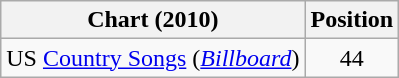<table class="wikitable sortable">
<tr>
<th scope="col">Chart (2010)</th>
<th scope="col">Position</th>
</tr>
<tr>
<td>US <a href='#'>Country Songs</a> (<em><a href='#'>Billboard</a></em>)</td>
<td align="center">44</td>
</tr>
</table>
